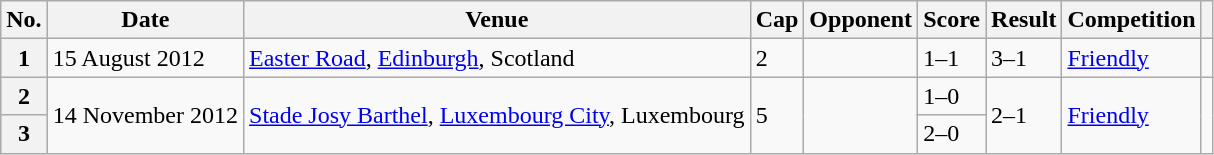<table class="wikitable plainrowheaders sortable">
<tr>
<th scope=col>No.</th>
<th scope=col>Date</th>
<th scope=col>Venue</th>
<th scope=col>Cap</th>
<th scope=col>Opponent</th>
<th scope=col>Score</th>
<th scope=col>Result</th>
<th scope=col>Competition</th>
<th scope=col class=unsortable></th>
</tr>
<tr>
<th scope=row>1</th>
<td>15 August 2012</td>
<td><a href='#'>Easter Road</a>, <a href='#'>Edinburgh</a>, Scotland</td>
<td>2</td>
<td></td>
<td>1–1</td>
<td>3–1</td>
<td><a href='#'>Friendly</a></td>
<td></td>
</tr>
<tr>
<th scope=row>2</th>
<td rowspan=2>14 November 2012</td>
<td rowspan=2><a href='#'>Stade Josy Barthel</a>, <a href='#'>Luxembourg City</a>, Luxembourg</td>
<td rowspan=2>5</td>
<td rowspan=2></td>
<td>1–0</td>
<td rowspan=2>2–1</td>
<td rowspan=2><a href='#'>Friendly</a></td>
<td rowspan=2></td>
</tr>
<tr>
<th scope=row>3</th>
<td>2–0</td>
</tr>
</table>
